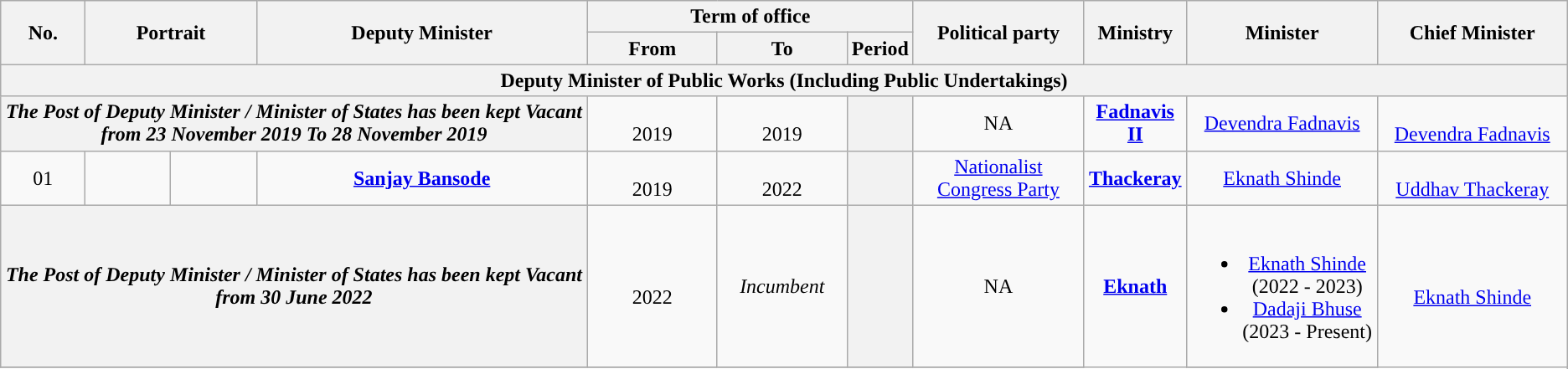<table class="wikitable" style="text-align:center">
<tr>
<th rowspan="2">No.</th>
<th rowspan="2" colspan="2">Portrait</th>
<th rowspan="2" style="width:16em">Deputy Minister<br></th>
<th colspan="3">Term of office</th>
<th rowspan="2" style="width:8em">Political party</th>
<th rowspan="2">Ministry</th>
<th rowspan="2" style="width:9em">Minister</th>
<th rowspan="2" style="width:9em">Chief Minister</th>
</tr>
<tr>
<th style="width:6em">From</th>
<th style="width:6em">To</th>
<th>Period</th>
</tr>
<tr>
<th colspan="11">Deputy Minister of Public Works (Including Public Undertakings)</th>
</tr>
<tr>
<th colspan="04"><strong><em>The Post of Deputy Minister / Minister of States has been kept Vacant from 23 November 2019 To 28 November 2019</em></strong></th>
<td><br>2019</td>
<td><br>2019</td>
<th></th>
<td>NA</td>
<td rowspan="1"><a href='#'><strong>Fadnavis II</strong></a></td>
<td><a href='#'>Devendra Fadnavis</a></td>
<td rowspan="1"> <br><a href='#'>Devendra Fadnavis</a></td>
</tr>
<tr>
<td>01</td>
<td style="color:inherit;background:"></td>
<td></td>
<td><strong><a href='#'>Sanjay Bansode</a></strong> <br> </td>
<td><br>2019</td>
<td><br>2022</td>
<th></th>
<td><a href='#'>Nationalist Congress Party</a></td>
<td rowspan="1"><a href='#'><strong>Thackeray</strong></a></td>
<td><a href='#'>Eknath Shinde</a></td>
<td rowspan="1"> <br><a href='#'>Uddhav Thackeray</a></td>
</tr>
<tr>
<th colspan="04"><strong><em>The Post of Deputy Minister / Minister of States has been kept Vacant from 30 June 2022</em></strong></th>
<td><br>2022</td>
<td><em>Incumbent</em></td>
<th></th>
<td>NA</td>
<td rowspan="2"><a href='#'><strong>Eknath</strong></a></td>
<td><br><ul><li><a href='#'>Eknath Shinde</a><br>(2022 - 2023)</li><li><a href='#'>Dadaji Bhuse</a><br> (2023 - Present)</li></ul></td>
<td rowspan="2"> <br><a href='#'>Eknath Shinde</a></td>
</tr>
<tr>
</tr>
</table>
